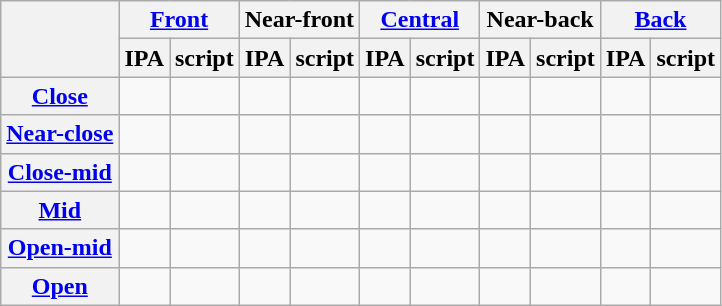<table class="wikitable" style="text-align:center;">
<tr>
<th rowspan="2"></th>
<th colspan="2"><a href='#'>Front</a></th>
<th colspan="2">Near-front</th>
<th colspan="2"><a href='#'>Central</a></th>
<th colspan="2">Near-back</th>
<th colspan="2"><a href='#'>Back</a></th>
</tr>
<tr>
<th>IPA</th>
<th>script</th>
<th>IPA</th>
<th>script</th>
<th>IPA</th>
<th>script</th>
<th>IPA</th>
<th>script</th>
<th>IPA</th>
<th>script</th>
</tr>
<tr>
<th><a href='#'>Close</a></th>
<td></td>
<td> </td>
<td></td>
<td></td>
<td></td>
<td></td>
<td></td>
<td></td>
<td></td>
<td> </td>
</tr>
<tr>
<th><a href='#'>Near-close</a></th>
<td></td>
<td></td>
<td></td>
<td> </td>
<td></td>
<td></td>
<td></td>
<td> </td>
<td></td>
<td></td>
</tr>
<tr>
<th><a href='#'>Close-mid</a></th>
<td></td>
<td> </td>
<td></td>
<td></td>
<td></td>
<td></td>
<td></td>
<td></td>
<td></td>
<td> </td>
</tr>
<tr>
<th><a href='#'>Mid</a></th>
<td></td>
<td></td>
<td></td>
<td></td>
<td></td>
<td> </td>
<td></td>
<td></td>
<td></td>
<td></td>
</tr>
<tr>
<th><a href='#'>Open-mid</a></th>
<td></td>
<td> </td>
<td></td>
<td></td>
<td></td>
<td></td>
<td></td>
<td></td>
<td></td>
<td> </td>
</tr>
<tr>
<th><a href='#'>Open</a></th>
<td></td>
<td></td>
<td></td>
<td></td>
<td></td>
<td> </td>
<td></td>
<td></td>
<td></td>
<td></td>
</tr>
</table>
